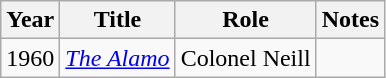<table class="wikitable">
<tr>
<th>Year</th>
<th>Title</th>
<th>Role</th>
<th>Notes</th>
</tr>
<tr>
<td>1960</td>
<td><em><a href='#'>The Alamo</a></em></td>
<td>Colonel Neill</td>
<td></td>
</tr>
</table>
